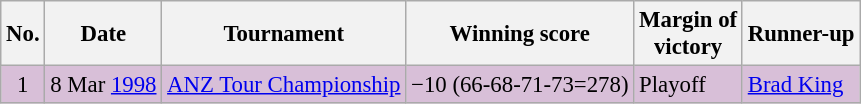<table class="wikitable" style="font-size:95%;">
<tr>
<th>No.</th>
<th>Date</th>
<th>Tournament</th>
<th>Winning score</th>
<th>Margin of<br>victory</th>
<th>Runner-up</th>
</tr>
<tr style="background:thistle;">
<td align=center>1</td>
<td align=right>8 Mar <a href='#'>1998</a></td>
<td><a href='#'>ANZ Tour Championship</a></td>
<td>−10 (66-68-71-73=278)</td>
<td>Playoff</td>
<td> <a href='#'>Brad King</a></td>
</tr>
</table>
